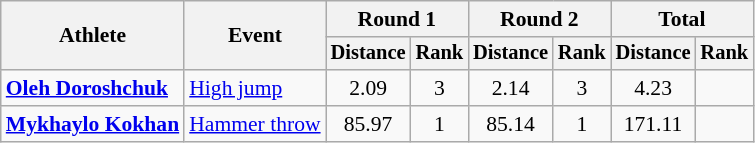<table class=wikitable style="font-size:90%">
<tr>
<th rowspan=2>Athlete</th>
<th rowspan=2>Event</th>
<th colspan=2>Round 1</th>
<th colspan=2>Round 2</th>
<th colspan=2>Total</th>
</tr>
<tr style="font-size:95%">
<th>Distance</th>
<th>Rank</th>
<th>Distance</th>
<th>Rank</th>
<th>Distance</th>
<th>Rank</th>
</tr>
<tr align=center>
<td align=left><strong><a href='#'>Oleh Doroshchuk</a></strong></td>
<td align=left><a href='#'>High jump</a></td>
<td>2.09</td>
<td>3</td>
<td>2.14</td>
<td>3</td>
<td>4.23</td>
<td></td>
</tr>
<tr align=center>
<td align=left><strong><a href='#'>Mykhaylo Kokhan</a></strong></td>
<td align=left><a href='#'>Hammer throw</a></td>
<td>85.97</td>
<td>1</td>
<td>85.14</td>
<td>1</td>
<td>171.11</td>
<td></td>
</tr>
</table>
